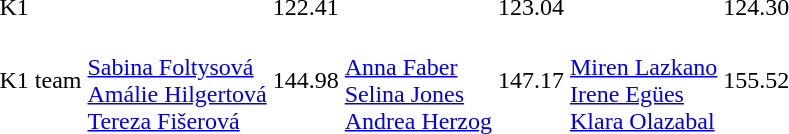<table>
<tr>
<td>K1</td>
<td></td>
<td>122.41</td>
<td></td>
<td>123.04</td>
<td></td>
<td>124.30</td>
</tr>
<tr>
<td>K1 team</td>
<td><br><a href='#'>Sabina Foltysová</a><br><a href='#'>Amálie Hilgertová</a><br><a href='#'>Tereza Fišerová</a></td>
<td>144.98</td>
<td><br><a href='#'>Anna Faber</a><br><a href='#'>Selina Jones</a><br><a href='#'>Andrea Herzog</a></td>
<td>147.17</td>
<td><br><a href='#'>Miren Lazkano</a><br><a href='#'>Irene Egües</a><br><a href='#'>Klara Olazabal</a></td>
<td>155.52</td>
</tr>
</table>
